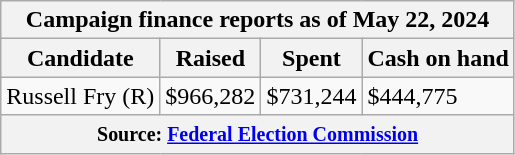<table class="wikitable sortable">
<tr>
<th colspan=4>Campaign finance reports as of May 22, 2024</th>
</tr>
<tr style="text-align:center;">
<th>Candidate</th>
<th>Raised</th>
<th>Spent</th>
<th>Cash on hand</th>
</tr>
<tr>
<td>Russell Fry (R)</td>
<td>$966,282</td>
<td>$731,244</td>
<td>$444,775</td>
</tr>
<tr>
<th colspan="4"><small>Source: <a href='#'>Federal Election Commission</a></small></th>
</tr>
</table>
